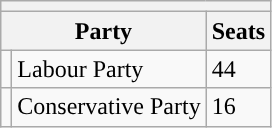<table class="wikitable">
<tr>
<th colspan="3"></th>
</tr>
<tr>
<th colspan="2">Party</th>
<th>Seats</th>
</tr>
<tr>
<td style="color:inherit;background:"></td>
<td>Labour Party</td>
<td>44</td>
</tr>
<tr>
<td style="color:inherit;background:"></td>
<td>Conservative Party</td>
<td>16</td>
</tr>
</table>
